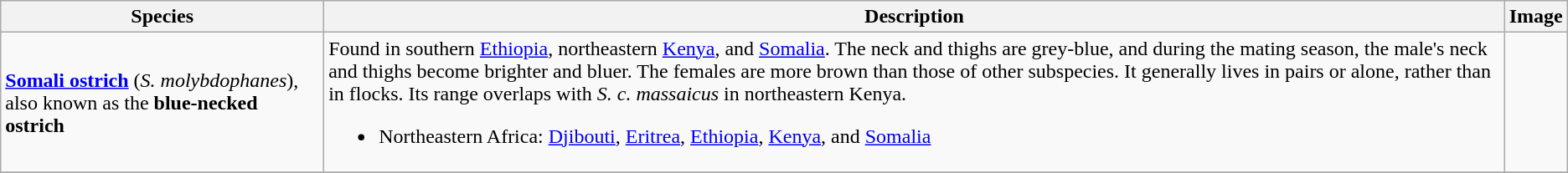<table class="wikitable">
<tr>
<th>Species</th>
<th>Description</th>
<th>Image</th>
</tr>
<tr>
<td><strong><a href='#'>Somali ostrich</a></strong> (<em>S. molybdophanes</em>), also known as the <strong>blue-necked ostrich</strong></td>
<td>Found in southern <a href='#'>Ethiopia</a>, northeastern <a href='#'>Kenya</a>, and <a href='#'>Somalia</a>. The neck and thighs are grey-blue, and during the mating season, the male's neck and thighs become brighter and bluer. The females are more brown than those of other subspecies. It generally lives in pairs or alone, rather than in flocks. Its range overlaps with <em>S. c. massaicus</em> in northeastern Kenya.<br><ul><li>Northeastern Africa: <a href='#'>Djibouti</a>, <a href='#'>Eritrea</a>, <a href='#'>Ethiopia</a>, <a href='#'>Kenya</a>, and <a href='#'>Somalia</a></li></ul></td>
<td></td>
</tr>
<tr>
</tr>
</table>
